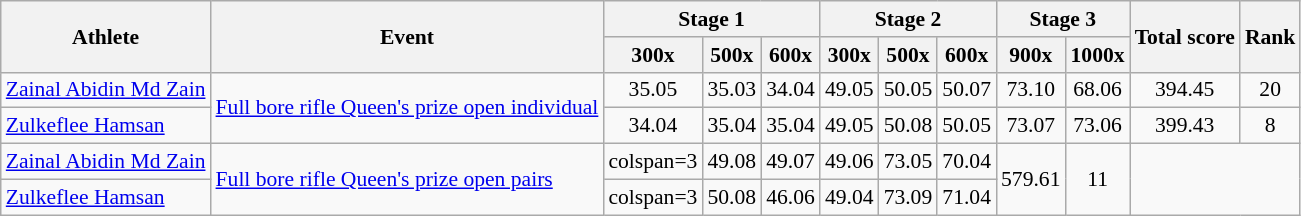<table class="wikitable" style="font-size:90%;">
<tr>
<th rowspan=2>Athlete</th>
<th rowspan=2>Event</th>
<th colspan=3>Stage 1</th>
<th colspan=3>Stage 2</th>
<th colspan=2>Stage 3</th>
<th rowspan=2>Total score</th>
<th rowspan=2>Rank</th>
</tr>
<tr>
<th>300x</th>
<th>500x</th>
<th>600x</th>
<th>300x</th>
<th>500x</th>
<th>600x</th>
<th>900x</th>
<th>1000x</th>
</tr>
<tr align=center>
<td align=left><a href='#'>Zainal Abidin Md Zain</a></td>
<td align=left rowspan=2><a href='#'>Full bore rifle Queen's prize open individual</a></td>
<td>35.05</td>
<td>35.03</td>
<td>34.04</td>
<td>49.05</td>
<td>50.05</td>
<td>50.07</td>
<td>73.10</td>
<td>68.06</td>
<td>394.45</td>
<td>20</td>
</tr>
<tr align=center>
<td align=left><a href='#'>Zulkeflee Hamsan</a></td>
<td>34.04</td>
<td>35.04</td>
<td>35.04</td>
<td>49.05</td>
<td>50.08</td>
<td>50.05</td>
<td>73.07</td>
<td>73.06</td>
<td>399.43</td>
<td>8</td>
</tr>
<tr align=center>
<td align=left><a href='#'>Zainal Abidin Md Zain</a></td>
<td align=left rowspan=2><a href='#'>Full bore rifle Queen's prize open pairs</a></td>
<td>colspan=3 </td>
<td>49.08</td>
<td>49.07</td>
<td>49.06</td>
<td>73.05</td>
<td>70.04</td>
<td rowspan=2>579.61</td>
<td rowspan=2>11</td>
</tr>
<tr align=center>
<td align=left><a href='#'>Zulkeflee Hamsan</a></td>
<td>colspan=3 </td>
<td>50.08</td>
<td>46.06</td>
<td>49.04</td>
<td>73.09</td>
<td>71.04</td>
</tr>
</table>
